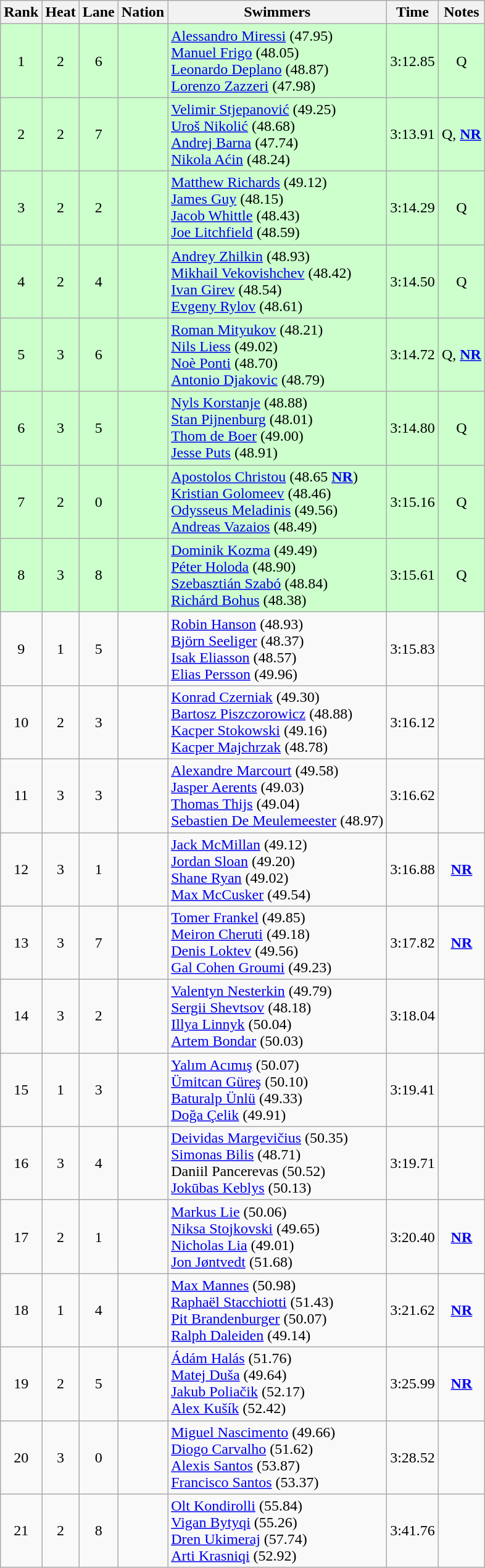<table class="wikitable sortable" style="text-align:center">
<tr>
<th>Rank</th>
<th>Heat</th>
<th>Lane</th>
<th>Nation</th>
<th>Swimmers</th>
<th>Time</th>
<th>Notes</th>
</tr>
<tr bgcolor=ccffcc>
<td>1</td>
<td>2</td>
<td>6</td>
<td align=left></td>
<td align=left><a href='#'>Alessandro Miressi</a> (47.95)<br><a href='#'>Manuel Frigo</a> (48.05)<br><a href='#'>Leonardo Deplano</a> (48.87)<br><a href='#'>Lorenzo Zazzeri</a> (47.98)</td>
<td>3:12.85</td>
<td>Q</td>
</tr>
<tr bgcolor=ccffcc>
<td>2</td>
<td>2</td>
<td>7</td>
<td align=left></td>
<td align=left><a href='#'>Velimir Stjepanović</a> (49.25)<br><a href='#'>Uroš Nikolić</a> (48.68)<br><a href='#'>Andrej Barna</a> (47.74)<br><a href='#'>Nikola Aćin</a> (48.24)</td>
<td>3:13.91</td>
<td>Q, <strong><a href='#'>NR</a></strong></td>
</tr>
<tr bgcolor=ccffcc>
<td>3</td>
<td>2</td>
<td>2</td>
<td align=left></td>
<td align=left><a href='#'>Matthew Richards</a> (49.12)<br><a href='#'>James Guy</a> (48.15)<br><a href='#'>Jacob Whittle</a> (48.43)<br><a href='#'>Joe Litchfield</a> (48.59)</td>
<td>3:14.29</td>
<td>Q</td>
</tr>
<tr bgcolor=ccffcc>
<td>4</td>
<td>2</td>
<td>4</td>
<td align=left></td>
<td align=left><a href='#'>Andrey Zhilkin</a> (48.93)<br><a href='#'>Mikhail Vekovishchev</a> (48.42)<br><a href='#'>Ivan Girev</a> (48.54)<br><a href='#'>Evgeny Rylov</a> (48.61)</td>
<td>3:14.50</td>
<td>Q</td>
</tr>
<tr bgcolor=ccffcc>
<td>5</td>
<td>3</td>
<td>6</td>
<td align=left></td>
<td align=left><a href='#'>Roman Mityukov</a> (48.21)<br><a href='#'>Nils Liess</a> (49.02)<br><a href='#'>Noè Ponti</a> (48.70)<br><a href='#'>Antonio Djakovic</a> (48.79)</td>
<td>3:14.72</td>
<td>Q, <strong><a href='#'>NR</a></strong></td>
</tr>
<tr bgcolor=ccffcc>
<td>6</td>
<td>3</td>
<td>5</td>
<td align=left></td>
<td align=left><a href='#'>Nyls Korstanje</a> (48.88)<br><a href='#'>Stan Pijnenburg</a> (48.01)<br><a href='#'>Thom de Boer</a> (49.00)<br><a href='#'>Jesse Puts</a> (48.91)</td>
<td>3:14.80</td>
<td>Q</td>
</tr>
<tr bgcolor=ccffcc>
<td>7</td>
<td>2</td>
<td>0</td>
<td align=left></td>
<td align=left><a href='#'>Apostolos Christou</a> (48.65 <strong><a href='#'>NR</a></strong>)<br><a href='#'>Kristian Golomeev</a> (48.46)<br><a href='#'>Odysseus Meladinis</a> (49.56)<br><a href='#'>Andreas Vazaios</a> (48.49)</td>
<td>3:15.16</td>
<td>Q</td>
</tr>
<tr bgcolor=ccffcc>
<td>8</td>
<td>3</td>
<td>8</td>
<td align=left></td>
<td align=left><a href='#'>Dominik Kozma</a> (49.49)<br><a href='#'>Péter Holoda</a> (48.90)<br><a href='#'>Szebasztián Szabó</a> (48.84)<br><a href='#'>Richárd Bohus</a> (48.38)</td>
<td>3:15.61</td>
<td>Q</td>
</tr>
<tr>
<td>9</td>
<td>1</td>
<td>5</td>
<td align=left></td>
<td align=left><a href='#'>Robin Hanson</a> (48.93)<br><a href='#'>Björn Seeliger</a> (48.37)<br><a href='#'>Isak Eliasson</a> (48.57)<br><a href='#'>Elias Persson</a> (49.96)</td>
<td>3:15.83</td>
<td></td>
</tr>
<tr>
<td>10</td>
<td>2</td>
<td>3</td>
<td align=left></td>
<td align=left><a href='#'>Konrad Czerniak</a> (49.30)<br><a href='#'>Bartosz Piszczorowicz</a> (48.88)<br><a href='#'>Kacper Stokowski</a> (49.16)<br><a href='#'>Kacper Majchrzak</a> (48.78)</td>
<td>3:16.12</td>
<td></td>
</tr>
<tr>
<td>11</td>
<td>3</td>
<td>3</td>
<td align=left></td>
<td align=left><a href='#'>Alexandre Marcourt</a> (49.58)<br><a href='#'>Jasper Aerents</a> (49.03)<br><a href='#'>Thomas Thijs</a> (49.04)<br><a href='#'>Sebastien De Meulemeester</a> (48.97)</td>
<td>3:16.62</td>
<td></td>
</tr>
<tr>
<td>12</td>
<td>3</td>
<td>1</td>
<td align=left></td>
<td align=left><a href='#'>Jack McMillan</a> (49.12)<br><a href='#'>Jordan Sloan</a> (49.20)<br><a href='#'>Shane Ryan</a> (49.02)<br><a href='#'>Max McCusker</a> (49.54)</td>
<td>3:16.88</td>
<td><strong><a href='#'>NR</a></strong></td>
</tr>
<tr>
<td>13</td>
<td>3</td>
<td>7</td>
<td align=left></td>
<td align=left><a href='#'>Tomer Frankel</a> (49.85)<br><a href='#'>Meiron Cheruti</a> (49.18)<br><a href='#'>Denis Loktev</a> (49.56)<br><a href='#'>Gal Cohen Groumi</a> (49.23)</td>
<td>3:17.82</td>
<td><strong><a href='#'>NR</a></strong></td>
</tr>
<tr>
<td>14</td>
<td>3</td>
<td>2</td>
<td align=left></td>
<td align=left><a href='#'>Valentyn Nesterkin</a> (49.79)<br><a href='#'>Sergii Shevtsov</a> (48.18)<br><a href='#'>Illya Linnyk</a> (50.04)<br><a href='#'>Artem Bondar</a> (50.03)</td>
<td>3:18.04</td>
<td></td>
</tr>
<tr>
<td>15</td>
<td>1</td>
<td>3</td>
<td align=left></td>
<td align=left><a href='#'>Yalım Acımış</a> (50.07)<br><a href='#'>Ümitcan Güreş</a> (50.10)<br><a href='#'>Baturalp Ünlü</a> (49.33)<br><a href='#'>Doğa Çelik</a> (49.91)</td>
<td>3:19.41</td>
<td></td>
</tr>
<tr>
<td>16</td>
<td>3</td>
<td>4</td>
<td align=left></td>
<td align=left><a href='#'>Deividas Margevičius</a> (50.35)<br><a href='#'>Simonas Bilis</a> (48.71)<br>Daniil Pancerevas (50.52)<br><a href='#'>Jokūbas Keblys</a> (50.13)</td>
<td>3:19.71</td>
<td></td>
</tr>
<tr>
<td>17</td>
<td>2</td>
<td>1</td>
<td align=left></td>
<td align=left><a href='#'>Markus Lie</a> (50.06)<br><a href='#'>Niksa Stojkovski</a> (49.65)<br><a href='#'>Nicholas Lia</a> (49.01)<br><a href='#'>Jon Jøntvedt</a> (51.68)</td>
<td>3:20.40</td>
<td><strong><a href='#'>NR</a></strong></td>
</tr>
<tr>
<td>18</td>
<td>1</td>
<td>4</td>
<td align=left></td>
<td align=left><a href='#'>Max Mannes</a> (50.98)<br><a href='#'>Raphaël Stacchiotti</a> (51.43)<br><a href='#'>Pit Brandenburger</a> (50.07)<br><a href='#'>Ralph Daleiden</a> (49.14)</td>
<td>3:21.62</td>
<td><strong><a href='#'>NR</a></strong></td>
</tr>
<tr>
<td>19</td>
<td>2</td>
<td>5</td>
<td align=left></td>
<td align=left><a href='#'>Ádám Halás</a> (51.76)<br><a href='#'>Matej Duša</a> (49.64)<br><a href='#'>Jakub Poliačik</a> (52.17)<br><a href='#'>Alex Kušík</a> (52.42)</td>
<td>3:25.99</td>
<td><strong><a href='#'>NR</a></strong></td>
</tr>
<tr>
<td>20</td>
<td>3</td>
<td>0</td>
<td align=left></td>
<td align=left><a href='#'>Miguel Nascimento</a> (49.66)<br><a href='#'>Diogo Carvalho</a> (51.62)<br><a href='#'>Alexis Santos</a> (53.87)<br><a href='#'>Francisco Santos</a> (53.37)</td>
<td>3:28.52</td>
<td></td>
</tr>
<tr>
<td>21</td>
<td>2</td>
<td>8</td>
<td align=left></td>
<td align=left><a href='#'>Olt Kondirolli</a> (55.84)<br><a href='#'>Vigan Bytyqi</a> (55.26)<br><a href='#'>Dren Ukimeraj</a> (57.74)<br><a href='#'>Arti Krasniqi</a> (52.92)</td>
<td>3:41.76</td>
<td></td>
</tr>
</table>
